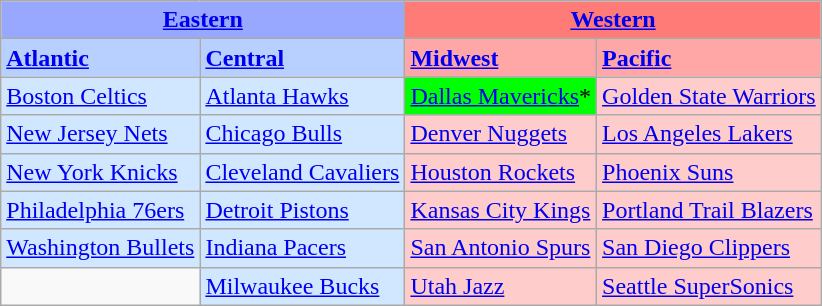<table class="wikitable">
<tr>
<th colspan="2" style="background-color: #99A8FF;"><a href='#'>Eastern</a></th>
<th colspan="2" style="background-color: #FF7B77;"><a href='#'>Western</a></th>
</tr>
<tr>
<td style="background-color: #B7D0FF;"><strong><a href='#'>Atlantic</a></strong></td>
<td style="background-color: #B7D0FF;"><strong><a href='#'>Central</a></strong></td>
<td style="background-color: #FFA7A7;"><strong><a href='#'>Midwest</a></strong></td>
<td style="background-color: #FFA7A7;"><strong><a href='#'>Pacific</a></strong></td>
</tr>
<tr>
<td style="background-color: #D0E7FF;"><a href='#'>Boston Celtics</a></td>
<td style="background-color: #D0E7FF;"><a href='#'>Atlanta Hawks</a></td>
<td style="background-color: #00FF00;"><a href='#'>Dallas Mavericks</a>*</td>
<td style="background-color: #FFCCCC;"><a href='#'>Golden State Warriors</a></td>
</tr>
<tr>
<td style="background-color: #D0E7FF;"><a href='#'>New Jersey Nets</a></td>
<td style="background-color: #D0E7FF;"><a href='#'>Chicago Bulls</a></td>
<td style="background-color: #FFCCCC;"><a href='#'>Denver Nuggets</a></td>
<td style="background-color: #FFCCCC;"><a href='#'>Los Angeles Lakers</a></td>
</tr>
<tr>
<td style="background-color: #D0E7FF;"><a href='#'>New York Knicks</a></td>
<td style="background-color: #D0E7FF;"><a href='#'>Cleveland Cavaliers</a></td>
<td style="background-color: #FFCCCC;"><a href='#'>Houston Rockets</a></td>
<td style="background-color: #FFCCCC;"><a href='#'>Phoenix Suns</a></td>
</tr>
<tr>
<td style="background-color: #D0E7FF;"><a href='#'>Philadelphia 76ers</a></td>
<td style="background-color: #D0E7FF;"><a href='#'>Detroit Pistons</a></td>
<td style="background-color: #FFCCCC;"><a href='#'>Kansas City Kings</a></td>
<td style="background-color: #FFCCCC;"><a href='#'>Portland Trail Blazers</a></td>
</tr>
<tr>
<td style="background-color: #D0E7FF;"><a href='#'>Washington Bullets</a></td>
<td style="background-color: #D0E7FF;"><a href='#'>Indiana Pacers</a></td>
<td style="background-color: #FFCCCC;"><a href='#'>San Antonio Spurs</a></td>
<td style="background-color: #FFCCCC;"><a href='#'>San Diego Clippers</a></td>
</tr>
<tr>
<td> </td>
<td style="background-color: #D0E7FF;"><a href='#'>Milwaukee Bucks</a></td>
<td style="background-color: #FFCCCC;"><a href='#'>Utah Jazz</a></td>
<td style="background-color: #FFCCCC;"><a href='#'>Seattle SuperSonics</a></td>
</tr>
</table>
